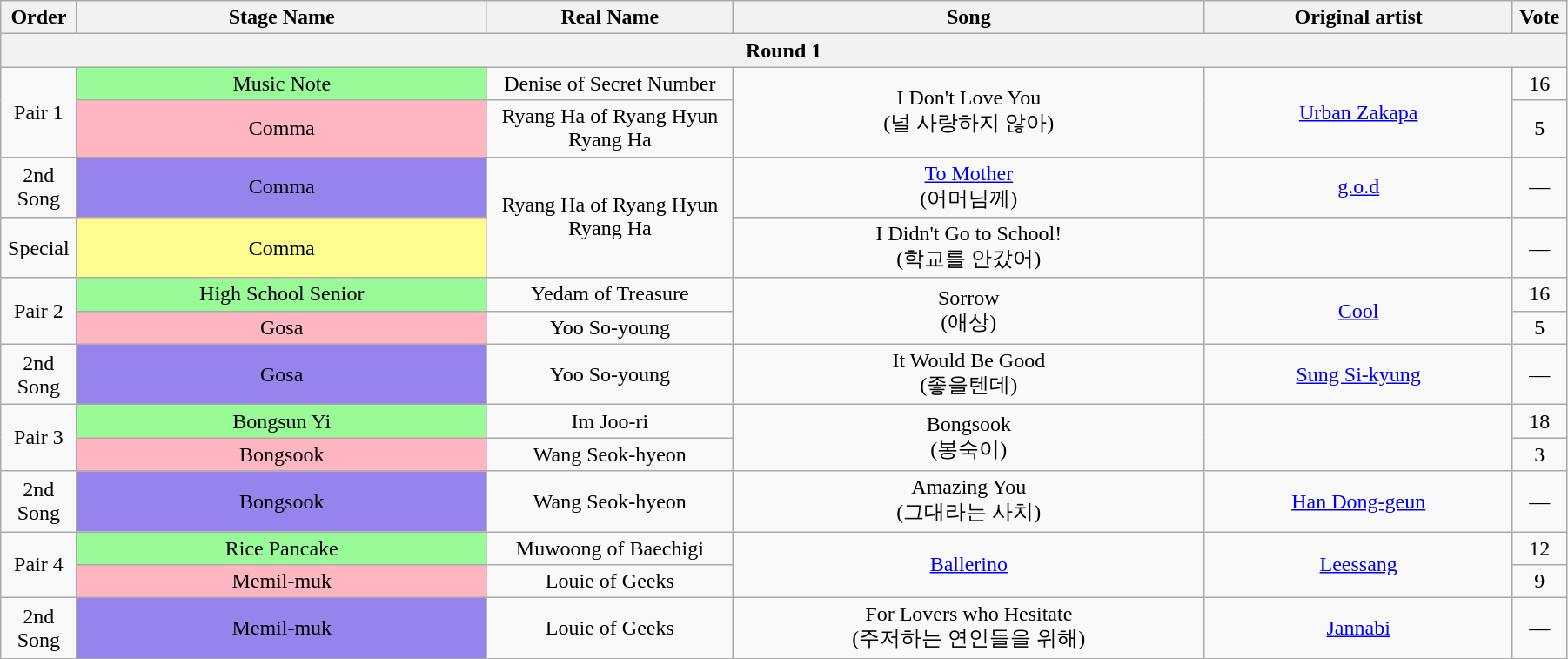<table class="wikitable" style="text-align:center; width:95%;">
<tr>
<th style="width:1%;">Order</th>
<th style="width:20%;">Stage Name</th>
<th style="width:12%;">Real Name</th>
<th style="width:23%;">Song</th>
<th style="width:15%;">Original artist</th>
<th style="width:1%;">Vote</th>
</tr>
<tr>
<th colspan=6>Round 1</th>
</tr>
<tr>
<td rowspan=2>Pair 1</td>
<td bgcolor="palegreen">Music Note</td>
<td>Denise of Secret Number</td>
<td rowspan=2>I Don't Love You<br>(널 사랑하지 않아)</td>
<td rowspan=2><a href='#'>Urban Zakapa</a></td>
<td>16</td>
</tr>
<tr>
<td bgcolor="lightpink">Comma</td>
<td>Ryang Ha of Ryang Hyun Ryang Ha</td>
<td>5</td>
</tr>
<tr>
<td>2nd Song</td>
<td bgcolor="#9683EC">Comma</td>
<td rowspan=2>Ryang Ha of Ryang Hyun Ryang Ha</td>
<td><a href='#'>To Mother</a><br>(어머님께)</td>
<td><a href='#'>g.o.d</a></td>
<td>—</td>
</tr>
<tr>
<td>Special</td>
<td bgcolor="#FDFC8F">Comma</td>
<td>I Didn't Go to School!<br>(학교를 안갔어)</td>
<td></td>
<td>—</td>
</tr>
<tr>
<td rowspan=2>Pair 2</td>
<td bgcolor="palegreen">High School Senior</td>
<td>Yedam of Treasure</td>
<td rowspan=2>Sorrow<br>(애상)</td>
<td rowspan=2><a href='#'>Cool</a></td>
<td>16</td>
</tr>
<tr>
<td bgcolor="lightpink">Gosa</td>
<td>Yoo So-young</td>
<td>5</td>
</tr>
<tr>
<td>2nd Song</td>
<td bgcolor="#9683EC">Gosa</td>
<td>Yoo So-young</td>
<td>It Would Be Good<br>(좋을텐데)</td>
<td><a href='#'>Sung Si-kyung</a></td>
<td>—</td>
</tr>
<tr>
<td rowspan=2>Pair 3</td>
<td bgcolor="palegreen">Bongsun Yi</td>
<td>Im Joo-ri</td>
<td rowspan=2>Bongsook<br>(봉숙이)</td>
<td rowspan=2></td>
<td>18</td>
</tr>
<tr>
<td bgcolor="lightpink">Bongsook</td>
<td>Wang Seok-hyeon</td>
<td>3</td>
</tr>
<tr>
<td>2nd Song</td>
<td bgcolor="#9683EC">Bongsook</td>
<td>Wang Seok-hyeon</td>
<td>Amazing You<br>(그대라는 사치)</td>
<td><a href='#'>Han Dong-geun</a></td>
<td>—</td>
</tr>
<tr>
<td rowspan=2>Pair 4</td>
<td bgcolor="palegreen">Rice Pancake</td>
<td>Muwoong of Baechigi</td>
<td rowspan=2><a href='#'>Ballerino</a></td>
<td rowspan=2><a href='#'>Leessang</a></td>
<td>12</td>
</tr>
<tr>
<td bgcolor="lightpink">Memil-muk</td>
<td>Louie of Geeks</td>
<td>9</td>
</tr>
<tr>
<td>2nd Song</td>
<td bgcolor="#9683EC">Memil-muk</td>
<td>Louie of Geeks</td>
<td>For Lovers who Hesitate<br>(주저하는 연인들을 위해)</td>
<td><a href='#'>Jannabi</a></td>
<td>—</td>
</tr>
</table>
